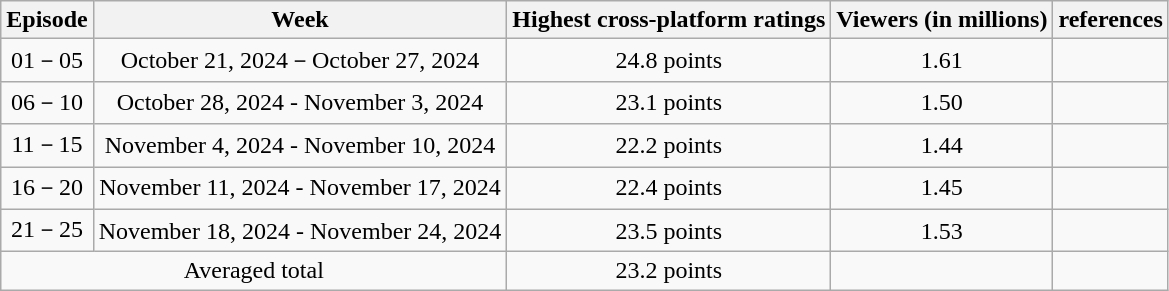<table class="wikitable">
<tr align=center>
<th>Episode</th>
<th>Week</th>
<th>Highest cross-platform ratings</th>
<th>Viewers (in millions)</th>
<th>references</th>
</tr>
<tr align=center>
<td>01－05</td>
<td>October 21, 2024－October 27, 2024</td>
<td>24.8 points</td>
<td>1.61</td>
<td></td>
</tr>
<tr align=center>
<td>06－10</td>
<td>October 28, 2024 - November 3, 2024</td>
<td>23.1 points</td>
<td>1.50</td>
<td></td>
</tr>
<tr align=center>
<td>11－15</td>
<td>November 4, 2024 - November 10, 2024</td>
<td>22.2 points</td>
<td>1.44</td>
<td></td>
</tr>
<tr align=center>
<td>16－20</td>
<td>November 11, 2024 - November 17, 2024</td>
<td>22.4 points</td>
<td>1.45</td>
<td></td>
</tr>
<tr align=center>
<td>21－25</td>
<td>November 18, 2024 - November 24, 2024</td>
<td>23.5 points</td>
<td>1.53</td>
<td></td>
</tr>
<tr align=center>
<td colspan="2">Averaged total</td>
<td>23.2 points</td>
<td></td>
</tr>
</table>
